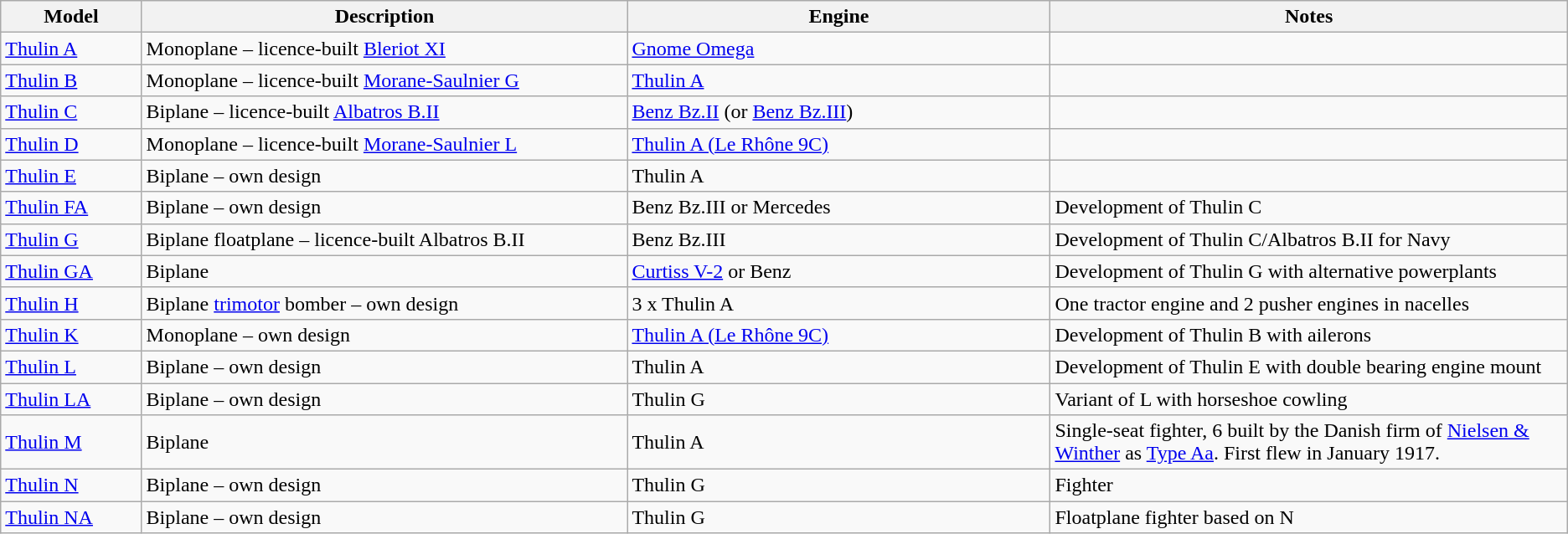<table class="wikitable sortable" style=line-height:1.5">
<tr>
<th style="width:9%;">Model</th>
<th style="width:31%;">Description</th>
<th style="width:27%;">Engine</th>
<th>Notes</th>
</tr>
<tr>
<td><a href='#'>Thulin A</a></td>
<td>Monoplane – licence-built <a href='#'>Bleriot XI</a></td>
<td><a href='#'>Gnome Omega</a> </td>
<td></td>
</tr>
<tr>
<td><a href='#'>Thulin B</a></td>
<td>Monoplane – licence-built <a href='#'>Morane-Saulnier G</a></td>
<td><a href='#'>Thulin A</a> </td>
<td></td>
</tr>
<tr>
<td><a href='#'>Thulin C</a></td>
<td>Biplane – licence-built <a href='#'>Albatros B.II</a></td>
<td><a href='#'>Benz Bz.II</a> (or <a href='#'>Benz Bz.III</a>)</td>
<td></td>
</tr>
<tr>
<td><a href='#'>Thulin D</a></td>
<td>Monoplane – licence-built <a href='#'>Morane-Saulnier L</a></td>
<td><a href='#'>Thulin A (Le Rhône 9C)</a> </td>
<td></td>
</tr>
<tr>
<td><a href='#'>Thulin E</a></td>
<td>Biplane – own design</td>
<td>Thulin A </td>
<td></td>
</tr>
<tr>
<td><a href='#'>Thulin FA</a></td>
<td>Biplane – own design</td>
<td>Benz Bz.III or Mercedes</td>
<td>Development of Thulin C</td>
</tr>
<tr>
<td><a href='#'>Thulin G</a></td>
<td>Biplane floatplane – licence-built Albatros B.II</td>
<td>Benz Bz.III </td>
<td>Development of Thulin C/Albatros B.II for Navy</td>
</tr>
<tr>
<td><a href='#'>Thulin GA</a></td>
<td>Biplane</td>
<td><a href='#'>Curtiss V-2</a>  or Benz</td>
<td>Development of Thulin G with alternative powerplants</td>
</tr>
<tr>
<td><a href='#'>Thulin H</a></td>
<td>Biplane <a href='#'>trimotor</a> bomber – own design</td>
<td>3 x Thulin A </td>
<td>One tractor engine and 2 pusher engines in nacelles</td>
</tr>
<tr>
<td><a href='#'>Thulin K</a></td>
<td>Monoplane – own design</td>
<td><a href='#'>Thulin A (Le Rhône 9C)</a> </td>
<td>Development of Thulin B with ailerons</td>
</tr>
<tr>
<td><a href='#'>Thulin L</a></td>
<td>Biplane – own design</td>
<td>Thulin A </td>
<td>Development of Thulin E with double bearing engine mount</td>
</tr>
<tr>
<td><a href='#'>Thulin LA</a></td>
<td>Biplane – own design</td>
<td>Thulin G </td>
<td>Variant of L with horseshoe cowling</td>
</tr>
<tr>
<td><a href='#'>Thulin M</a></td>
<td>Biplane</td>
<td>Thulin A</td>
<td>Single-seat fighter, 6 built by the Danish firm of <a href='#'>Nielsen & Winther</a> as <a href='#'>Type Aa</a>. First flew in January 1917.</td>
</tr>
<tr>
<td><a href='#'>Thulin N</a></td>
<td>Biplane – own design</td>
<td>Thulin G </td>
<td>Fighter</td>
</tr>
<tr>
<td><a href='#'>Thulin NA</a></td>
<td>Biplane – own design</td>
<td>Thulin G </td>
<td>Floatplane fighter based on N</td>
</tr>
</table>
